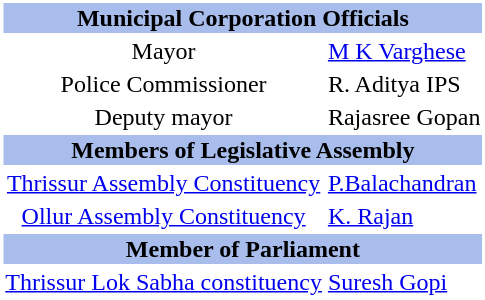<table class="toccolours" style="clear:right; float:right; background:#ffffff; margin: 0 0 0.5em 1em; width:220">
<tr>
<th style="background:#A8BDEC" align="center" colspan="2"><strong>Municipal Corporation Officials</strong></th>
</tr>
<tr>
<td align="center">Mayor</td>
<td><a href='#'>M K Varghese</a></td>
</tr>
<tr>
<td align="center">Police Commissioner</td>
<td>R. Aditya IPS</td>
</tr>
<tr>
<td align="center">Deputy mayor</td>
<td>Rajasree Gopan</td>
</tr>
<tr>
<th style="background:#A8BDEC" align="center" colspan="3"><strong>Members of Legislative Assembly</strong></th>
</tr>
<tr>
<td align="center"><a href='#'>Thrissur Assembly Constituency</a></td>
<td><a href='#'>P.Balachandran</a></td>
</tr>
<tr>
<td align="center"><a href='#'>Ollur Assembly Constituency</a></td>
<td><a href='#'>K. Rajan</a></td>
</tr>
<tr>
<th style="background:#A8BDEC" align="center" colspan="3"><strong>Member of Parliament</strong></th>
</tr>
<tr>
<td align="center"><a href='#'>Thrissur Lok Sabha constituency</a></td>
<td><a href='#'>Suresh Gopi</a></td>
</tr>
</table>
